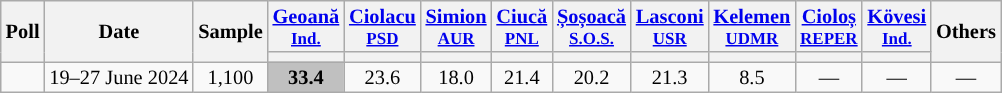<table class="wikitable" style="text-align:center;font-size:85%;line-height:14px;">
<tr>
<th rowspan="2">Poll</th>
<th rowspan="2">Date</th>
<th rowspan="2" style="width:35px;">Sample</th>
<th class="unsortable" style="width:20px;"><a href='#'>Geoană</a><br><small><a href='#'>Ind.</a></small></th>
<th class="unsortable" style="width:20px;"><a href='#'>Ciolacu</a><br><small><a href='#'>PSD</a></small></th>
<th class="unsortable" style="width:20px;"><a href='#'>Simion</a><br><small><a href='#'>AUR</a></small></th>
<th class="unsortable" style="width:20px;"><a href='#'>Ciucă</a><br><small><a href='#'>PNL</a></small></th>
<th class="unsortable" style="width:20px;"><a href='#'>Șoșoacă</a><br><small><a href='#'>S.O.S.</a></small></th>
<th class="unsortable" style="width:20px;"><a href='#'>Lasconi</a><br><small><a href='#'>USR</a></small></th>
<th class="unsortable" style="width:20px;"><a href='#'>Kelemen</a><br><small><a href='#'>UDMR</a></small></th>
<th class="unsortable" style="width:20px;"><a href='#'>Cioloș</a><br><small><a href='#'>REPER</a></small></th>
<th class="unsortable" style="width:20px;"><a href='#'>Kövesi</a><br><small><a href='#'>Ind.</a></small></th>
<th rowspan="2"><strong>Others</strong></th>
</tr>
<tr>
<th style="background:"></th>
<th style="background:"></th>
<th style="background:"></th>
<th style="background:"></th>
<th style="background:"></th>
<th style="background:"></th>
<th style="background:"></th>
<th style="background:"></th>
<th style="background:"></th>
</tr>
<tr>
<td></td>
<td>19–27 June 2024</td>
<td>1,100</td>
<td style="background:#C0C0C0"><strong>33.4</strong></td>
<td>23.6</td>
<td>18.0</td>
<td>21.4</td>
<td>20.2</td>
<td>21.3</td>
<td>8.5</td>
<td>—</td>
<td>—</td>
<td>—</td>
</tr>
</table>
